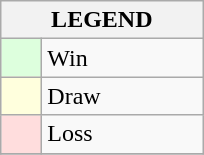<table class="wikitable">
<tr>
<th colspan="2">LEGEND</th>
</tr>
<tr>
<td style="background:#ddffdd;" width=20> </td>
<td width=100>Win</td>
</tr>
<tr>
<td style="background:#ffffdd"  width=20> </td>
<td width=100>Draw</td>
</tr>
<tr>
<td style="background:#ffdddd;" width=20> </td>
<td width=100>Loss</td>
</tr>
<tr>
</tr>
</table>
